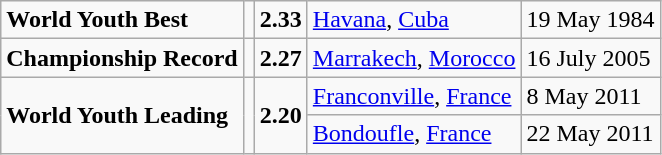<table class="wikitable">
<tr>
<td><strong>World Youth Best</strong></td>
<td></td>
<td><strong>2.33</strong></td>
<td><a href='#'>Havana</a>, <a href='#'>Cuba</a></td>
<td>19 May 1984</td>
</tr>
<tr>
<td><strong>Championship Record</strong></td>
<td></td>
<td><strong>2.27</strong></td>
<td><a href='#'>Marrakech</a>, <a href='#'>Morocco</a></td>
<td>16 July 2005</td>
</tr>
<tr>
<td rowspan=2><strong>World Youth Leading</strong></td>
<td rowspan=2></td>
<td rowspan=2><strong>2.20</strong></td>
<td><a href='#'>Franconville</a>, <a href='#'>France</a></td>
<td>8 May 2011</td>
</tr>
<tr>
<td><a href='#'>Bondoufle</a>, <a href='#'>France</a></td>
<td>22 May 2011</td>
</tr>
</table>
